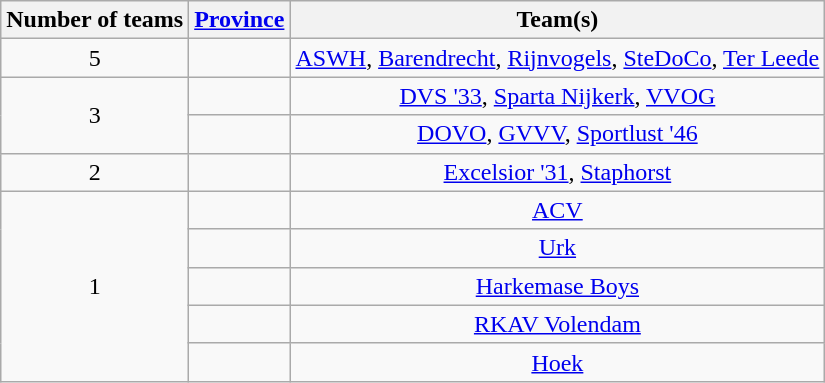<table class="wikitable" style="text-align:center">
<tr>
<th>Number of teams</th>
<th><a href='#'>Province</a></th>
<th>Team(s)</th>
</tr>
<tr>
<td>5</td>
<td align="left"></td>
<td><a href='#'>ASWH</a>, <a href='#'>Barendrecht</a>, <a href='#'>Rijnvogels</a>, <a href='#'>SteDoCo</a>, <a href='#'>Ter Leede</a></td>
</tr>
<tr>
<td rowspan="2">3</td>
<td align="left"></td>
<td><a href='#'>DVS '33</a>, <a href='#'>Sparta Nijkerk</a>, <a href='#'>VVOG</a></td>
</tr>
<tr>
<td align="left"></td>
<td><a href='#'>DOVO</a>, <a href='#'>GVVV</a>, <a href='#'>Sportlust '46</a></td>
</tr>
<tr>
<td>2</td>
<td align="left"></td>
<td><a href='#'>Excelsior '31</a>, <a href='#'>Staphorst</a></td>
</tr>
<tr>
<td rowspan="5">1</td>
<td align="left"></td>
<td><a href='#'>ACV</a></td>
</tr>
<tr>
<td align="left"></td>
<td><a href='#'>Urk</a></td>
</tr>
<tr>
<td align="left"></td>
<td><a href='#'>Harkemase Boys</a></td>
</tr>
<tr>
<td align="left"></td>
<td><a href='#'>RKAV Volendam</a></td>
</tr>
<tr>
<td align="left"></td>
<td><a href='#'>Hoek</a></td>
</tr>
</table>
